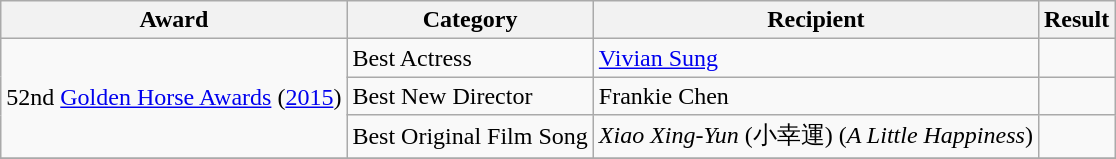<table class="wikitable">
<tr>
<th>Award</th>
<th>Category</th>
<th>Recipient</th>
<th>Result</th>
</tr>
<tr>
<td rowspan=3>52nd <a href='#'>Golden Horse Awards</a>  (<a href='#'>2015</a>)</td>
<td>Best Actress</td>
<td><a href='#'>Vivian Sung</a></td>
<td></td>
</tr>
<tr>
<td>Best New Director</td>
<td>Frankie Chen</td>
<td></td>
</tr>
<tr>
<td>Best Original Film Song</td>
<td><em>Xiao Xing-Yun</em> (小幸運) (<em>A Little Happiness</em>) </td>
<td></td>
</tr>
<tr>
</tr>
</table>
